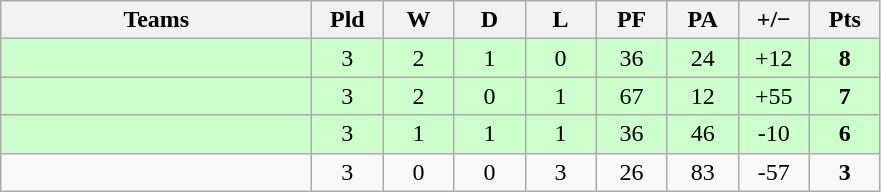<table class="wikitable" style="text-align: center;">
<tr>
<th width="200">Teams</th>
<th width="40">Pld</th>
<th width="40">W</th>
<th width="40">D</th>
<th width="40">L</th>
<th width="40">PF</th>
<th width="40">PA</th>
<th width="40">+/−</th>
<th width="40">Pts</th>
</tr>
<tr bgcolor=#ccffcc>
<td align=left></td>
<td>3</td>
<td>2</td>
<td>1</td>
<td>0</td>
<td>36</td>
<td>24</td>
<td>+12</td>
<td><strong>8</strong></td>
</tr>
<tr bgcolor=#ccffcc>
<td align=left></td>
<td>3</td>
<td>2</td>
<td>0</td>
<td>1</td>
<td>67</td>
<td>12</td>
<td>+55</td>
<td><strong>7</strong></td>
</tr>
<tr bgcolor=#ccffcc>
<td align=left></td>
<td>3</td>
<td>1</td>
<td>1</td>
<td>1</td>
<td>36</td>
<td>46</td>
<td>-10</td>
<td><strong>6</strong></td>
</tr>
<tr>
<td align=left></td>
<td>3</td>
<td>0</td>
<td>0</td>
<td>3</td>
<td>26</td>
<td>83</td>
<td>-57</td>
<td><strong>3</strong></td>
</tr>
</table>
